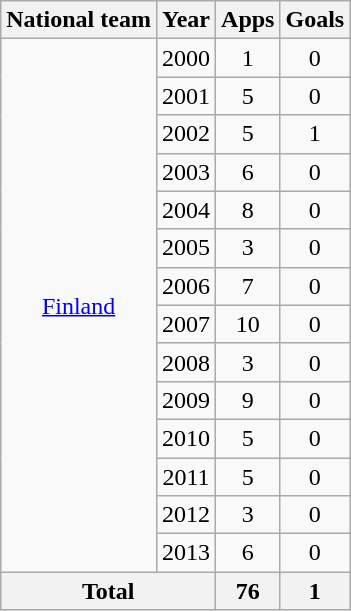<table class="wikitable" style="text-align:center">
<tr>
<th>National team</th>
<th>Year</th>
<th>Apps</th>
<th>Goals</th>
</tr>
<tr>
<td rowspan="14"><a href='#'>Finland</a></td>
<td>2000</td>
<td>1</td>
<td>0</td>
</tr>
<tr>
<td>2001</td>
<td>5</td>
<td>0</td>
</tr>
<tr>
<td>2002</td>
<td>5</td>
<td>1</td>
</tr>
<tr>
<td>2003</td>
<td>6</td>
<td>0</td>
</tr>
<tr>
<td>2004</td>
<td>8</td>
<td>0</td>
</tr>
<tr>
<td>2005</td>
<td>3</td>
<td>0</td>
</tr>
<tr>
<td>2006</td>
<td>7</td>
<td>0</td>
</tr>
<tr>
<td>2007</td>
<td>10</td>
<td>0</td>
</tr>
<tr>
<td>2008</td>
<td>3</td>
<td>0</td>
</tr>
<tr>
<td>2009</td>
<td>9</td>
<td>0</td>
</tr>
<tr>
<td>2010</td>
<td>5</td>
<td>0</td>
</tr>
<tr>
<td>2011</td>
<td>5</td>
<td>0</td>
</tr>
<tr>
<td>2012</td>
<td>3</td>
<td>0</td>
</tr>
<tr>
<td>2013</td>
<td>6</td>
<td>0</td>
</tr>
<tr>
<th colspan="2">Total</th>
<th>76</th>
<th>1</th>
</tr>
</table>
